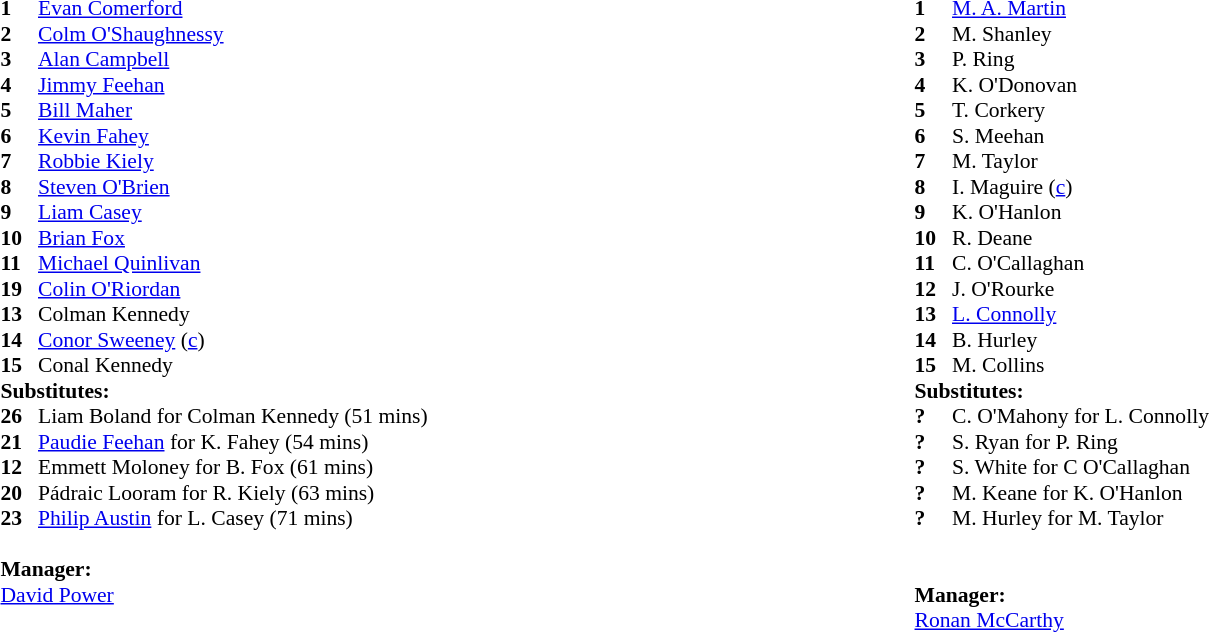<table style="width:75%;">
<tr>
<td style="vertical-align:top; width:50%;"><br><table style="font-size: 90%" cellspacing="0" cellpadding="0">
<tr>
<th width=25></th>
</tr>
<tr>
<td><strong>1</strong></td>
<td><a href='#'>Evan Comerford</a></td>
</tr>
<tr>
<td><strong>2</strong></td>
<td><a href='#'>Colm O'Shaughnessy</a></td>
</tr>
<tr>
<td><strong>3</strong></td>
<td><a href='#'>Alan Campbell</a></td>
</tr>
<tr>
<td><strong>4</strong></td>
<td><a href='#'>Jimmy Feehan</a></td>
</tr>
<tr>
<td><strong>5</strong></td>
<td><a href='#'>Bill Maher</a></td>
</tr>
<tr>
<td><strong>6</strong></td>
<td><a href='#'>Kevin Fahey</a></td>
</tr>
<tr>
<td><strong>7</strong></td>
<td><a href='#'>Robbie Kiely</a></td>
</tr>
<tr>
<td><strong>8</strong></td>
<td><a href='#'>Steven O'Brien</a></td>
</tr>
<tr>
<td><strong>9</strong></td>
<td><a href='#'>Liam Casey</a></td>
</tr>
<tr>
<td><strong>10</strong></td>
<td><a href='#'>Brian Fox</a></td>
</tr>
<tr>
<td><strong>11</strong></td>
<td><a href='#'>Michael Quinlivan</a></td>
</tr>
<tr>
<td><strong>19</strong></td>
<td><a href='#'>Colin O'Riordan</a></td>
</tr>
<tr>
<td><strong>13</strong></td>
<td>Colman Kennedy</td>
</tr>
<tr>
<td><strong>14</strong></td>
<td><a href='#'>Conor Sweeney</a> (<a href='#'>c</a>)</td>
</tr>
<tr>
<td><strong>15</strong></td>
<td>Conal Kennedy</td>
</tr>
<tr>
<td colspan=3><strong>Substitutes:</strong></td>
</tr>
<tr>
<td><strong>26</strong></td>
<td>Liam Boland for Colman Kennedy (51 mins)</td>
</tr>
<tr>
<td><strong>21</strong></td>
<td><a href='#'>Paudie Feehan</a> for K. Fahey (54 mins)</td>
</tr>
<tr>
<td><strong>12</strong></td>
<td>Emmett Moloney for B. Fox (61 mins)</td>
</tr>
<tr>
<td><strong>20</strong></td>
<td>Pádraic Looram for R. Kiely (63 mins)</td>
</tr>
<tr>
<td><strong>23</strong></td>
<td><a href='#'>Philip Austin</a> for L. Casey (71 mins)</td>
</tr>
<tr>
<td colspan=3><br><strong>Manager:</strong></td>
</tr>
<tr>
<td colspan="4"><a href='#'>David Power</a></td>
</tr>
</table>
</td>
<td style="vertical-align:top; width:50%"><br><table style="font-size: 90%" cellspacing="0" cellpadding="0" align=center>
<tr>
<th width="25"></th>
</tr>
<tr>
<td><strong>1</strong></td>
<td><a href='#'>M. A. Martin</a></td>
</tr>
<tr>
<td><strong>2</strong></td>
<td>M. Shanley</td>
</tr>
<tr>
<td><strong>3</strong></td>
<td>P. Ring</td>
</tr>
<tr>
<td><strong>4</strong></td>
<td>K. O'Donovan</td>
</tr>
<tr>
<td><strong>5</strong></td>
<td>T. Corkery</td>
</tr>
<tr>
<td><strong>6</strong></td>
<td>S. Meehan</td>
</tr>
<tr>
<td><strong>7</strong></td>
<td>M. Taylor</td>
</tr>
<tr>
<td><strong>8</strong></td>
<td>I. Maguire (<a href='#'>c</a>)</td>
</tr>
<tr>
<td><strong>9</strong></td>
<td>K. O'Hanlon</td>
</tr>
<tr>
<td><strong>10</strong></td>
<td>R. Deane</td>
</tr>
<tr>
<td><strong>11</strong></td>
<td>C. O'Callaghan</td>
</tr>
<tr>
<td><strong>12</strong></td>
<td>J. O'Rourke</td>
</tr>
<tr>
<td><strong>13</strong></td>
<td><a href='#'>L. Connolly</a></td>
</tr>
<tr>
<td><strong>14</strong></td>
<td>B. Hurley</td>
</tr>
<tr>
<td><strong>15</strong></td>
<td>M. Collins</td>
</tr>
<tr>
<td colspan=3><strong>Substitutes:</strong></td>
</tr>
<tr>
<td><strong>?</strong></td>
<td>C. O'Mahony for L. Connolly</td>
</tr>
<tr>
<td><strong>?</strong></td>
<td>S. Ryan for P. Ring</td>
</tr>
<tr>
<td><strong>?</strong></td>
<td>S. White for C O'Callaghan</td>
</tr>
<tr>
<td><strong>?</strong></td>
<td>M. Keane for K. O'Hanlon</td>
</tr>
<tr>
<td><strong>?</strong></td>
<td>M. Hurley for M. Taylor</td>
</tr>
<tr>
<td><br></td>
</tr>
<tr>
<td colspan=3><br><strong>Manager:</strong></td>
</tr>
<tr>
<td colspan="4"><a href='#'>Ronan McCarthy</a></td>
</tr>
</table>
</td>
</tr>
</table>
